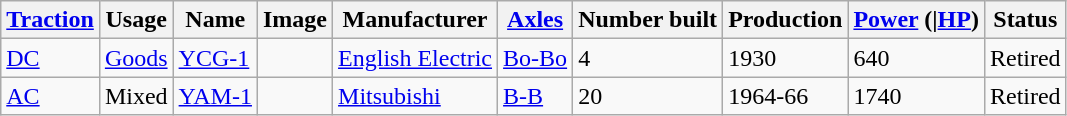<table class="sortable wikitable"style="text-align:left;"style="font-size: 85%">
<tr>
<th><a href='#'>Traction</a></th>
<th>Usage</th>
<th>Name</th>
<th>Image</th>
<th>Manufacturer</th>
<th><a href='#'>Axles</a></th>
<th>Number built</th>
<th>Production</th>
<th><a href='#'>Power</a> (|<a href='#'>HP</a>)</th>
<th>Status</th>
</tr>
<tr>
<td><a href='#'>DC</a></td>
<td><a href='#'>Goods</a></td>
<td><a href='#'>YCG-1</a></td>
<td></td>
<td><a href='#'>English Electric</a></td>
<td><a href='#'>Bo-Bo</a></td>
<td>4</td>
<td>1930</td>
<td>640</td>
<td>Retired</td>
</tr>
<tr>
<td><a href='#'>AC</a></td>
<td>Mixed</td>
<td><a href='#'>YAM-1</a></td>
<td></td>
<td><a href='#'>Mitsubishi</a></td>
<td><a href='#'>B-B</a></td>
<td>20</td>
<td>1964-66</td>
<td>1740</td>
<td>Retired</td>
</tr>
</table>
